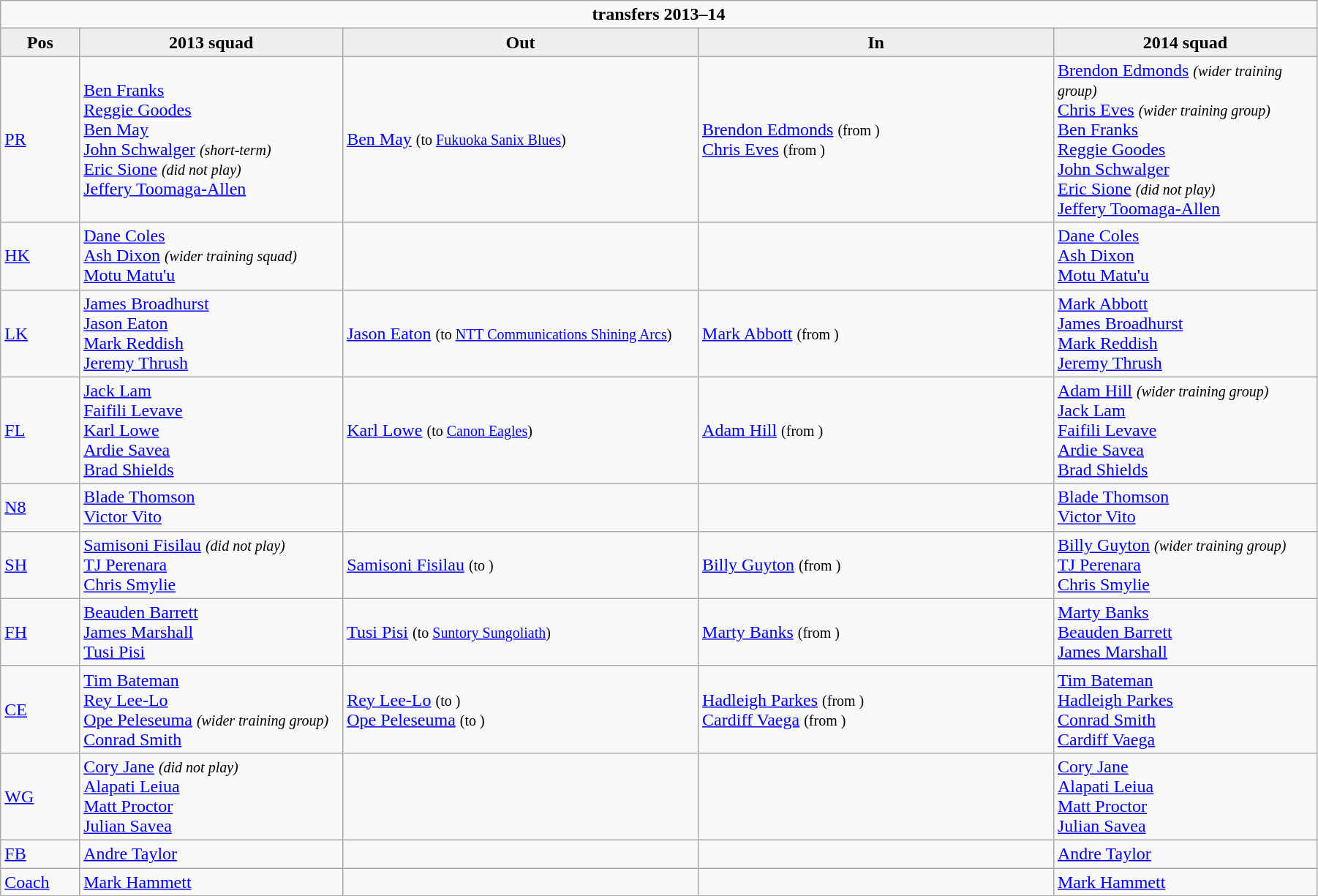<table class="wikitable" style="text-align: left; width:95%">
<tr>
<td colspan="100%" style="text-align:center;"><strong> transfers 2013–14</strong></td>
</tr>
<tr>
<th style="background:#efefef; width:6%;">Pos</th>
<th style="background:#efefef; width:20%;">2013 squad</th>
<th style="background:#efefef; width:27%;">Out</th>
<th style="background:#efefef; width:27%;">In</th>
<th style="background:#efefef; width:20%;">2014 squad</th>
</tr>
<tr>
<td><a href='#'>PR</a></td>
<td> <a href='#'>Ben Franks</a><br><a href='#'>Reggie Goodes</a><br><a href='#'>Ben May</a><br><a href='#'>John Schwalger</a> <small><em>(short-term)</em></small><br><a href='#'>Eric Sione</a> <small><em>(did not play)</em></small><br><a href='#'>Jeffery Toomaga-Allen</a></td>
<td>  <a href='#'>Ben May</a> <small>(to  <a href='#'>Fukuoka Sanix Blues</a>)</small></td>
<td>  <a href='#'>Brendon Edmonds</a> <small>(from )</small><br> <a href='#'>Chris Eves</a> <small>(from )</small></td>
<td> <a href='#'>Brendon Edmonds</a> <small><em>(wider training group)</em></small><br><a href='#'>Chris Eves</a> <small><em>(wider training group)</em></small><br><a href='#'>Ben Franks</a><br><a href='#'>Reggie Goodes</a><br><a href='#'>John Schwalger</a><br><a href='#'>Eric Sione</a> <small><em>(did not play)</em></small><br><a href='#'>Jeffery Toomaga-Allen</a></td>
</tr>
<tr>
<td><a href='#'>HK</a></td>
<td> <a href='#'>Dane Coles</a><br><a href='#'>Ash Dixon</a> <small><em>(wider training squad)</em></small><br><a href='#'>Motu Matu'u</a></td>
<td></td>
<td></td>
<td> <a href='#'>Dane Coles</a><br><a href='#'>Ash Dixon</a><br><a href='#'>Motu Matu'u</a></td>
</tr>
<tr>
<td><a href='#'>LK</a></td>
<td> <a href='#'>James Broadhurst</a><br><a href='#'>Jason Eaton</a><br><a href='#'>Mark Reddish</a><br><a href='#'>Jeremy Thrush</a></td>
<td>  <a href='#'>Jason Eaton</a> <small>(to  <a href='#'>NTT Communications Shining Arcs</a>)</small><br></td>
<td>  <a href='#'>Mark Abbott</a> <small>(from )</small></td>
<td> <a href='#'>Mark Abbott</a><br><a href='#'>James Broadhurst</a><br><a href='#'>Mark Reddish</a><br><a href='#'>Jeremy Thrush</a></td>
</tr>
<tr>
<td><a href='#'>FL</a></td>
<td> <a href='#'>Jack Lam</a><br><a href='#'>Faifili Levave</a><br><a href='#'>Karl Lowe</a><br><a href='#'>Ardie Savea</a><br><a href='#'>Brad Shields</a></td>
<td>  <a href='#'>Karl Lowe</a> <small>(to  <a href='#'>Canon Eagles</a>)</small></td>
<td>  <a href='#'>Adam Hill</a> <small>(from )</small></td>
<td> <a href='#'>Adam Hill</a> <small><em>(wider training group)</em></small><br><a href='#'>Jack Lam</a><br><a href='#'>Faifili Levave</a><br><a href='#'>Ardie Savea</a><br><a href='#'>Brad Shields</a></td>
</tr>
<tr>
<td><a href='#'>N8</a></td>
<td> <a href='#'>Blade Thomson</a><br><a href='#'>Victor Vito</a></td>
<td></td>
<td></td>
<td> <a href='#'>Blade Thomson</a><br><a href='#'>Victor Vito</a></td>
</tr>
<tr>
<td><a href='#'>SH</a></td>
<td> <a href='#'>Samisoni Fisilau</a> <small><em>(did not play)</em></small><br><a href='#'>TJ Perenara</a><br><a href='#'>Chris Smylie</a></td>
<td>  <a href='#'>Samisoni Fisilau</a> <small>(to )</small></td>
<td>  <a href='#'>Billy Guyton</a> <small>(from )</small></td>
<td> <a href='#'>Billy Guyton</a> <small><em>(wider training group)</em></small><br><a href='#'>TJ Perenara</a><br><a href='#'>Chris Smylie</a></td>
</tr>
<tr>
<td><a href='#'>FH</a></td>
<td> <a href='#'>Beauden Barrett</a><br><a href='#'>James Marshall</a><br><a href='#'>Tusi Pisi</a></td>
<td>  <a href='#'>Tusi Pisi</a> <small>(to  <a href='#'>Suntory Sungoliath</a>)</small></td>
<td>  <a href='#'>Marty Banks</a> <small>(from )</small></td>
<td> <a href='#'>Marty Banks</a><br><a href='#'>Beauden Barrett</a><br><a href='#'>James Marshall</a></td>
</tr>
<tr>
<td><a href='#'>CE</a></td>
<td> <a href='#'>Tim Bateman</a><br><a href='#'>Rey Lee-Lo</a><br><a href='#'>Ope Peleseuma</a> <small><em>(wider training group)</em></small><br><a href='#'>Conrad Smith</a></td>
<td>  <a href='#'>Rey Lee-Lo</a> <small>(to )</small><br> <a href='#'>Ope Peleseuma</a> <small>(to )</small></td>
<td>  <a href='#'>Hadleigh Parkes</a> <small>(from )</small><br> <a href='#'>Cardiff Vaega</a> <small>(from )</small></td>
<td> <a href='#'>Tim Bateman</a><br><a href='#'>Hadleigh Parkes</a><br><a href='#'>Conrad Smith</a><br><a href='#'>Cardiff Vaega</a></td>
</tr>
<tr>
<td><a href='#'>WG</a></td>
<td> <a href='#'>Cory Jane</a> <small><em>(did not play)</em></small><br><a href='#'>Alapati Leiua</a><br><a href='#'>Matt Proctor</a><br><a href='#'>Julian Savea</a></td>
<td></td>
<td></td>
<td> <a href='#'>Cory Jane</a><br><a href='#'>Alapati Leiua</a><br><a href='#'>Matt Proctor</a><br><a href='#'>Julian Savea</a></td>
</tr>
<tr>
<td><a href='#'>FB</a></td>
<td> <a href='#'>Andre Taylor</a></td>
<td></td>
<td></td>
<td> <a href='#'>Andre Taylor</a></td>
</tr>
<tr>
<td><a href='#'>Coach</a></td>
<td> <a href='#'>Mark Hammett</a></td>
<td></td>
<td></td>
<td> <a href='#'>Mark Hammett</a></td>
</tr>
</table>
